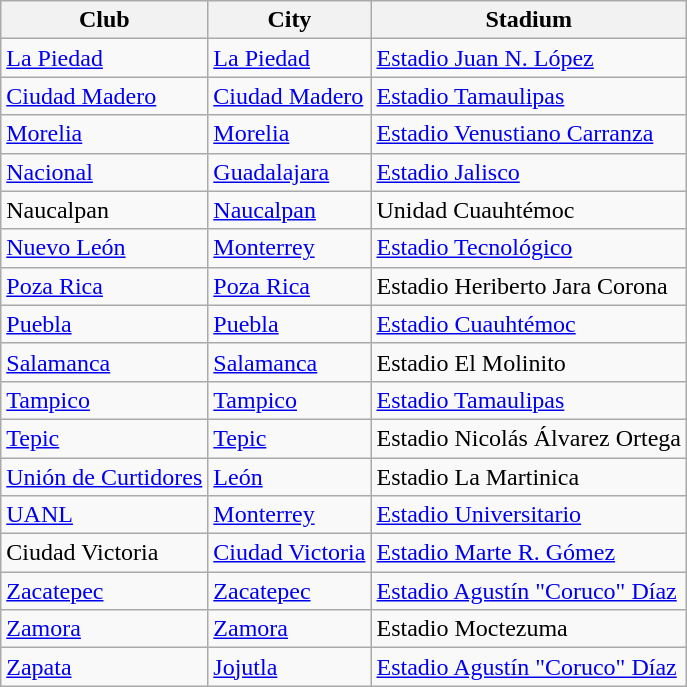<table class="wikitable sortable">
<tr>
<th>Club</th>
<th>City</th>
<th>Stadium</th>
</tr>
<tr>
<td><a href='#'>La Piedad</a></td>
<td><a href='#'>La Piedad</a></td>
<td><a href='#'>Estadio Juan N. López</a></td>
</tr>
<tr>
<td><a href='#'>Ciudad Madero</a></td>
<td><a href='#'>Ciudad Madero</a></td>
<td><a href='#'>Estadio Tamaulipas</a></td>
</tr>
<tr>
<td><a href='#'>Morelia</a></td>
<td><a href='#'>Morelia</a></td>
<td><a href='#'>Estadio Venustiano Carranza</a></td>
</tr>
<tr>
<td><a href='#'>Nacional</a></td>
<td><a href='#'>Guadalajara</a></td>
<td><a href='#'>Estadio Jalisco</a></td>
</tr>
<tr>
<td>Naucalpan</td>
<td><a href='#'>Naucalpan</a></td>
<td>Unidad Cuauhtémoc</td>
</tr>
<tr>
<td><a href='#'>Nuevo León</a></td>
<td><a href='#'>Monterrey</a></td>
<td><a href='#'>Estadio Tecnológico</a></td>
</tr>
<tr>
<td><a href='#'>Poza Rica</a></td>
<td><a href='#'>Poza Rica</a></td>
<td>Estadio Heriberto Jara Corona</td>
</tr>
<tr>
<td><a href='#'>Puebla</a></td>
<td><a href='#'>Puebla</a></td>
<td><a href='#'>Estadio Cuauhtémoc</a></td>
</tr>
<tr>
<td><a href='#'>Salamanca</a></td>
<td><a href='#'>Salamanca</a></td>
<td>Estadio El Molinito</td>
</tr>
<tr>
<td><a href='#'>Tampico</a></td>
<td><a href='#'>Tampico</a></td>
<td><a href='#'>Estadio Tamaulipas</a></td>
</tr>
<tr>
<td><a href='#'>Tepic</a></td>
<td><a href='#'>Tepic</a></td>
<td>Estadio Nicolás Álvarez Ortega</td>
</tr>
<tr>
<td><a href='#'>Unión de Curtidores</a></td>
<td><a href='#'>León</a></td>
<td>Estadio La Martinica</td>
</tr>
<tr>
<td><a href='#'>UANL</a></td>
<td><a href='#'>Monterrey</a></td>
<td><a href='#'>Estadio Universitario</a></td>
</tr>
<tr>
<td>Ciudad Victoria</td>
<td><a href='#'>Ciudad Victoria</a></td>
<td><a href='#'>Estadio Marte R. Gómez</a></td>
</tr>
<tr>
<td><a href='#'>Zacatepec</a></td>
<td><a href='#'>Zacatepec</a></td>
<td><a href='#'>Estadio Agustín "Coruco" Díaz</a></td>
</tr>
<tr>
<td><a href='#'>Zamora</a></td>
<td><a href='#'>Zamora</a></td>
<td>Estadio Moctezuma</td>
</tr>
<tr>
<td><a href='#'>Zapata</a></td>
<td><a href='#'>Jojutla</a></td>
<td><a href='#'>Estadio Agustín "Coruco" Díaz</a></td>
</tr>
</table>
